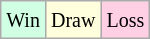<table class="wikitable">
<tr>
<td style="background-color: #d0ffe3;"><small>Win</small></td>
<td style="background-color: #ffffdd;"><small>Draw</small></td>
<td style="background-color: #ffd0e3;"><small>Loss</small></td>
</tr>
</table>
